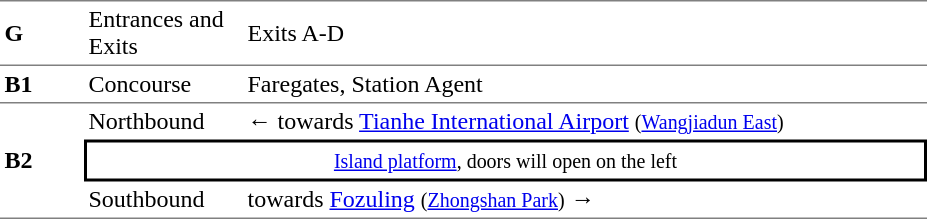<table table border=0 cellspacing=0 cellpadding=3>
<tr>
<td style="border-top:solid 1px gray;border-bottom:solid 1px gray;" width=50><strong>G</strong></td>
<td style="border-top:solid 1px gray;border-bottom:solid 1px gray;" width=100>Entrances and Exits</td>
<td style="border-top:solid 1px gray;border-bottom:solid 1px gray;" width=450>Exits A-D</td>
</tr>
<tr>
<td style="border-top:solid 0px gray;border-bottom:solid 1px gray;" width=50><strong>B1</strong></td>
<td style="border-top:solid 0px gray;border-bottom:solid 1px gray;" width=100>Concourse</td>
<td style="border-top:solid 0px gray;border-bottom:solid 1px gray;" width=450>Faregates, Station Agent</td>
</tr>
<tr>
<td style="border-bottom:solid 1px gray;" rowspan=3><strong>B2</strong></td>
<td>Northbound</td>
<td>←  towards <a href='#'>Tianhe International Airport</a> <small>(<a href='#'>Wangjiadun East</a>)</small></td>
</tr>
<tr>
<td style="border-right:solid 2px black;border-left:solid 2px black;border-top:solid 2px black;border-bottom:solid 2px black;text-align:center;" colspan=2><small><a href='#'>Island platform</a>, doors will open on the left</small></td>
</tr>
<tr>
<td style="border-bottom:solid 1px gray;">Southbound</td>
<td style="border-bottom:solid 1px gray;"> towards <a href='#'>Fozuling</a> <small>(<a href='#'>Zhongshan Park</a>)</small> →</td>
</tr>
</table>
